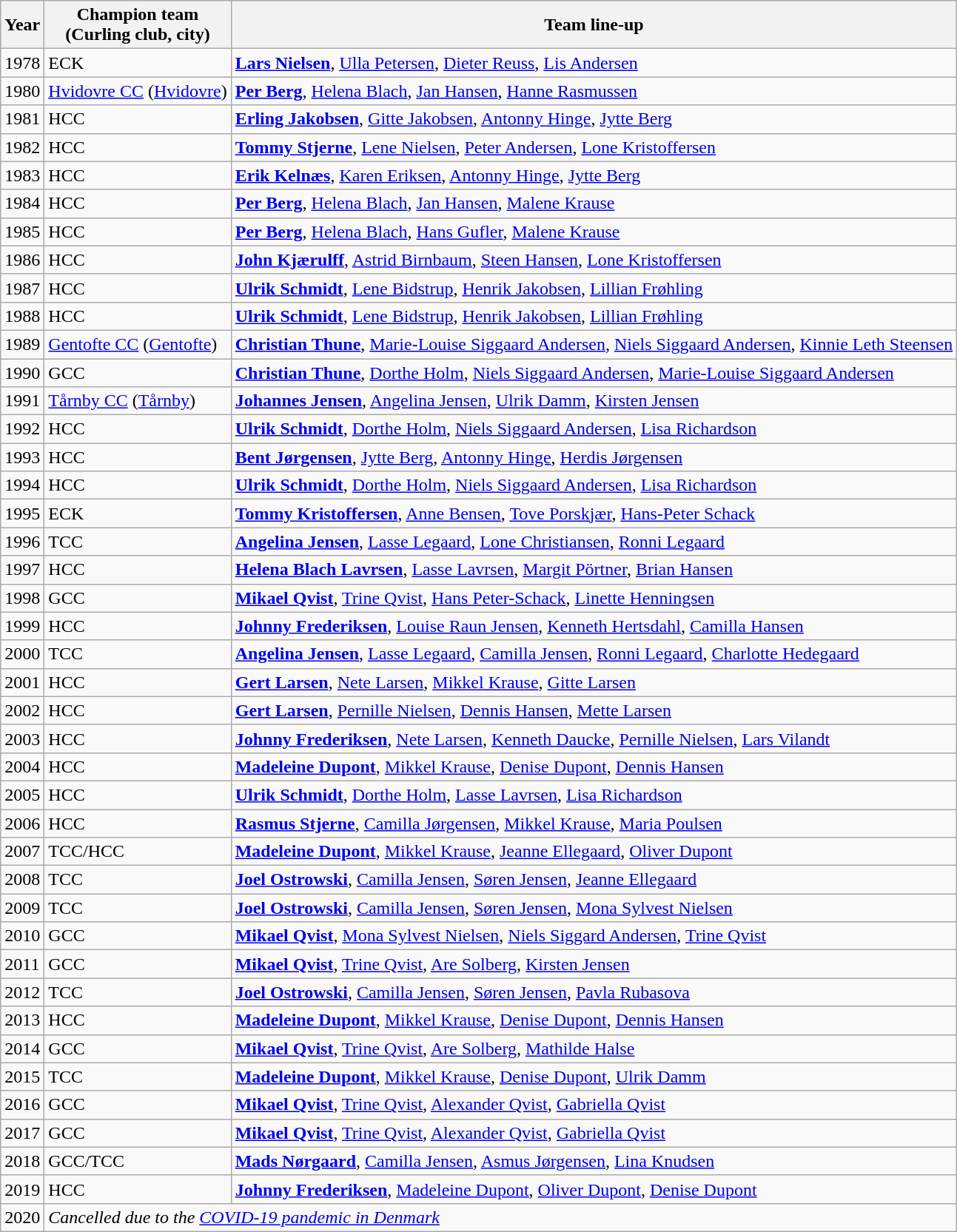<table class="wikitable">
<tr>
<th>Year</th>
<th>Champion team<br>(Curling club, city)</th>
<th>Team line-up</th>
</tr>
<tr>
<td>1978</td>
<td>ECK</td>
<td><strong><a href='#'>Lars Nielsen</a></strong>, <a href='#'>Ulla Petersen</a>, <a href='#'>Dieter Reuss</a>, <a href='#'>Lis Andersen</a></td>
</tr>
<tr>
<td>1980</td>
<td><a href='#'>Hvidovre CC</a> (<a href='#'>Hvidovre</a>)</td>
<td><strong><a href='#'>Per Berg</a></strong>, <a href='#'>Helena Blach</a>, <a href='#'>Jan Hansen</a>, <a href='#'>Hanne Rasmussen</a></td>
</tr>
<tr>
<td>1981</td>
<td>HCC</td>
<td><strong><a href='#'>Erling Jakobsen</a></strong>, <a href='#'>Gitte Jakobsen</a>, <a href='#'>Antonny Hinge</a>, <a href='#'>Jytte Berg</a></td>
</tr>
<tr>
<td>1982</td>
<td>HCC</td>
<td><strong><a href='#'>Tommy Stjerne</a></strong>, <a href='#'>Lene Nielsen</a>, <a href='#'>Peter Andersen</a>, <a href='#'>Lone Kristoffersen</a></td>
</tr>
<tr>
<td>1983</td>
<td>HCC</td>
<td><strong><a href='#'>Erik Kelnæs</a></strong>, <a href='#'>Karen Eriksen</a>, <a href='#'>Antonny Hinge</a>, <a href='#'>Jytte Berg</a></td>
</tr>
<tr>
<td>1984</td>
<td>HCC</td>
<td><strong><a href='#'>Per Berg</a></strong>, <a href='#'>Helena Blach</a>, <a href='#'>Jan Hansen</a>, <a href='#'>Malene Krause</a></td>
</tr>
<tr>
<td>1985</td>
<td>HCC</td>
<td><strong><a href='#'>Per Berg</a></strong>, <a href='#'>Helena Blach</a>, <a href='#'>Hans Gufler</a>, <a href='#'>Malene Krause</a></td>
</tr>
<tr>
<td>1986</td>
<td>HCC</td>
<td><strong><a href='#'>John Kjærulff</a></strong>, <a href='#'>Astrid Birnbaum</a>, <a href='#'>Steen Hansen</a>, <a href='#'>Lone Kristoffersen</a></td>
</tr>
<tr>
<td>1987</td>
<td>HCC</td>
<td><strong><a href='#'>Ulrik Schmidt</a></strong>, <a href='#'>Lene Bidstrup</a>, <a href='#'>Henrik Jakobsen</a>, <a href='#'>Lillian Frøhling</a></td>
</tr>
<tr>
<td>1988</td>
<td>HCC</td>
<td><strong><a href='#'>Ulrik Schmidt</a></strong>, <a href='#'>Lene Bidstrup</a>, <a href='#'>Henrik Jakobsen</a>, <a href='#'>Lillian Frøhling</a></td>
</tr>
<tr>
<td>1989</td>
<td><a href='#'>Gentofte CC</a> (<a href='#'>Gentofte</a>)</td>
<td><strong><a href='#'>Christian Thune</a></strong>, <a href='#'>Marie-Louise Siggaard Andersen</a>, <a href='#'>Niels Siggaard Andersen</a>, <a href='#'>Kinnie Leth Steensen</a></td>
</tr>
<tr>
<td>1990</td>
<td>GCC</td>
<td><strong><a href='#'>Christian Thune</a></strong>, <a href='#'>Dorthe Holm</a>, <a href='#'>Niels Siggaard Andersen</a>, <a href='#'>Marie-Louise Siggaard Andersen</a></td>
</tr>
<tr>
<td>1991</td>
<td><a href='#'>Tårnby CC</a> (<a href='#'>Tårnby</a>)</td>
<td><strong><a href='#'>Johannes Jensen</a></strong>, <a href='#'>Angelina Jensen</a>, <a href='#'>Ulrik Damm</a>, <a href='#'>Kirsten Jensen</a></td>
</tr>
<tr>
<td>1992</td>
<td>HCC</td>
<td><strong><a href='#'>Ulrik Schmidt</a></strong>, <a href='#'>Dorthe Holm</a>, <a href='#'>Niels Siggaard Andersen</a>, <a href='#'>Lisa Richardson</a></td>
</tr>
<tr>
<td>1993</td>
<td>HCC</td>
<td><strong><a href='#'>Bent Jørgensen</a></strong>, <a href='#'>Jytte Berg</a>, <a href='#'>Antonny Hinge</a>, <a href='#'>Herdis Jørgensen</a></td>
</tr>
<tr>
<td>1994</td>
<td>HCC</td>
<td><strong><a href='#'>Ulrik Schmidt</a></strong>, <a href='#'>Dorthe Holm</a>, <a href='#'>Niels Siggaard Andersen</a>, <a href='#'>Lisa Richardson</a></td>
</tr>
<tr>
<td>1995</td>
<td>ECK</td>
<td><strong><a href='#'>Tommy Kristoffersen</a></strong>, <a href='#'>Anne Bensen</a>, <a href='#'>Tove Porskjær</a>, <a href='#'>Hans-Peter Schack</a></td>
</tr>
<tr>
<td>1996</td>
<td>TCC</td>
<td><strong><a href='#'>Angelina Jensen</a></strong>, <a href='#'>Lasse Legaard</a>, <a href='#'>Lone Christiansen</a>, <a href='#'>Ronni Legaard</a></td>
</tr>
<tr>
<td>1997</td>
<td>HCC</td>
<td><strong><a href='#'>Helena Blach Lavrsen</a></strong>, <a href='#'>Lasse Lavrsen</a>, <a href='#'>Margit Pörtner</a>, <a href='#'>Brian Hansen</a></td>
</tr>
<tr>
<td>1998</td>
<td>GCC</td>
<td><strong><a href='#'>Mikael Qvist</a></strong>, <a href='#'>Trine Qvist</a>, <a href='#'>Hans Peter-Schack</a>, <a href='#'>Linette Henningsen</a></td>
</tr>
<tr>
<td>1999</td>
<td>HCC</td>
<td><strong><a href='#'>Johnny Frederiksen</a></strong>, <a href='#'>Louise Raun Jensen</a>, <a href='#'>Kenneth Hertsdahl</a>, <a href='#'>Camilla Hansen</a></td>
</tr>
<tr>
<td>2000</td>
<td>TCC</td>
<td><strong><a href='#'>Angelina Jensen</a></strong>, <a href='#'>Lasse Legaard</a>, <a href='#'>Camilla Jensen</a>, <a href='#'>Ronni Legaard</a>, <a href='#'>Charlotte Hedegaard</a></td>
</tr>
<tr>
<td>2001</td>
<td>HCC</td>
<td><strong><a href='#'>Gert Larsen</a></strong>, <a href='#'>Nete Larsen</a>, <a href='#'>Mikkel Krause</a>, <a href='#'>Gitte Larsen</a></td>
</tr>
<tr>
<td>2002</td>
<td>HCC</td>
<td><strong><a href='#'>Gert Larsen</a></strong>, <a href='#'>Pernille Nielsen</a>, <a href='#'>Dennis Hansen</a>, <a href='#'>Mette Larsen</a></td>
</tr>
<tr>
<td>2003</td>
<td>HCC</td>
<td><strong><a href='#'>Johnny Frederiksen</a></strong>, <a href='#'>Nete Larsen</a>, <a href='#'>Kenneth Daucke</a>, <a href='#'>Pernille Nielsen</a>, <a href='#'>Lars Vilandt</a></td>
</tr>
<tr>
<td>2004</td>
<td>HCC</td>
<td><strong><a href='#'>Madeleine Dupont</a></strong>, <a href='#'>Mikkel Krause</a>, <a href='#'>Denise Dupont</a>, <a href='#'>Dennis Hansen</a></td>
</tr>
<tr>
<td>2005</td>
<td>HCC</td>
<td><strong><a href='#'>Ulrik Schmidt</a></strong>, <a href='#'>Dorthe Holm</a>, <a href='#'>Lasse Lavrsen</a>, <a href='#'>Lisa Richardson</a></td>
</tr>
<tr>
<td>2006</td>
<td>HCC</td>
<td><strong><a href='#'>Rasmus Stjerne</a></strong>, <a href='#'>Camilla Jørgensen</a>, <a href='#'>Mikkel Krause</a>, <a href='#'>Maria Poulsen</a></td>
</tr>
<tr>
<td>2007</td>
<td>TCC/HCC</td>
<td><strong><a href='#'>Madeleine Dupont</a></strong>, <a href='#'>Mikkel Krause</a>, <a href='#'>Jeanne Ellegaard</a>, <a href='#'>Oliver Dupont</a></td>
</tr>
<tr>
<td>2008</td>
<td>TCC</td>
<td><strong><a href='#'>Joel Ostrowski</a></strong>, <a href='#'>Camilla Jensen</a>, <a href='#'>Søren Jensen</a>, <a href='#'>Jeanne Ellegaard</a></td>
</tr>
<tr>
<td>2009</td>
<td>TCC</td>
<td><strong><a href='#'>Joel Ostrowski</a></strong>, <a href='#'>Camilla Jensen</a>, <a href='#'>Søren Jensen</a>, <a href='#'>Mona Sylvest Nielsen</a></td>
</tr>
<tr>
<td>2010</td>
<td>GCC</td>
<td><strong><a href='#'>Mikael Qvist</a></strong>, <a href='#'>Mona Sylvest Nielsen</a>, <a href='#'>Niels Siggard Andersen</a>, <a href='#'>Trine Qvist</a></td>
</tr>
<tr>
<td>2011</td>
<td>GCC</td>
<td><strong><a href='#'>Mikael Qvist</a></strong>, <a href='#'>Trine Qvist</a>, <a href='#'>Are Solberg</a>, <a href='#'>Kirsten Jensen</a></td>
</tr>
<tr>
<td>2012</td>
<td>TCC</td>
<td><strong><a href='#'>Joel Ostrowski</a></strong>, <a href='#'>Camilla Jensen</a>, <a href='#'>Søren Jensen</a>, <a href='#'>Pavla Rubasova</a></td>
</tr>
<tr>
<td>2013</td>
<td>HCC</td>
<td><strong><a href='#'>Madeleine Dupont</a></strong>, <a href='#'>Mikkel Krause</a>, <a href='#'>Denise Dupont</a>, <a href='#'>Dennis Hansen</a></td>
</tr>
<tr>
<td>2014</td>
<td>GCC</td>
<td><strong><a href='#'>Mikael Qvist</a></strong>, <a href='#'>Trine Qvist</a>, <a href='#'>Are Solberg</a>, <a href='#'>Mathilde Halse</a></td>
</tr>
<tr>
<td>2015</td>
<td>TCC</td>
<td><strong><a href='#'>Madeleine Dupont</a></strong>, <a href='#'>Mikkel Krause</a>, <a href='#'>Denise Dupont</a>, <a href='#'>Ulrik Damm</a></td>
</tr>
<tr>
<td>2016</td>
<td>GCC</td>
<td><strong><a href='#'>Mikael Qvist</a></strong>, <a href='#'>Trine Qvist</a>, <a href='#'>Alexander Qvist</a>, <a href='#'>Gabriella Qvist</a></td>
</tr>
<tr>
<td>2017</td>
<td>GCC</td>
<td><strong><a href='#'>Mikael Qvist</a></strong>, <a href='#'>Trine Qvist</a>, <a href='#'>Alexander Qvist</a>, <a href='#'>Gabriella Qvist</a></td>
</tr>
<tr>
<td>2018</td>
<td>GCC/TCC</td>
<td><strong><a href='#'>Mads Nørgaard</a></strong>, <a href='#'>Camilla Jensen</a>, <a href='#'>Asmus Jørgensen</a>, <a href='#'>Lina Knudsen</a></td>
</tr>
<tr>
<td>2019</td>
<td>HCC</td>
<td><strong><a href='#'>Johnny Frederiksen</a></strong>, <a href='#'>Madeleine Dupont</a>, <a href='#'>Oliver Dupont</a>, <a href='#'>Denise Dupont</a></td>
</tr>
<tr>
<td>2020</td>
<td colspan="2"><em>Cancelled due to the <a href='#'>COVID-19 pandemic in Denmark</a></em></td>
</tr>
</table>
